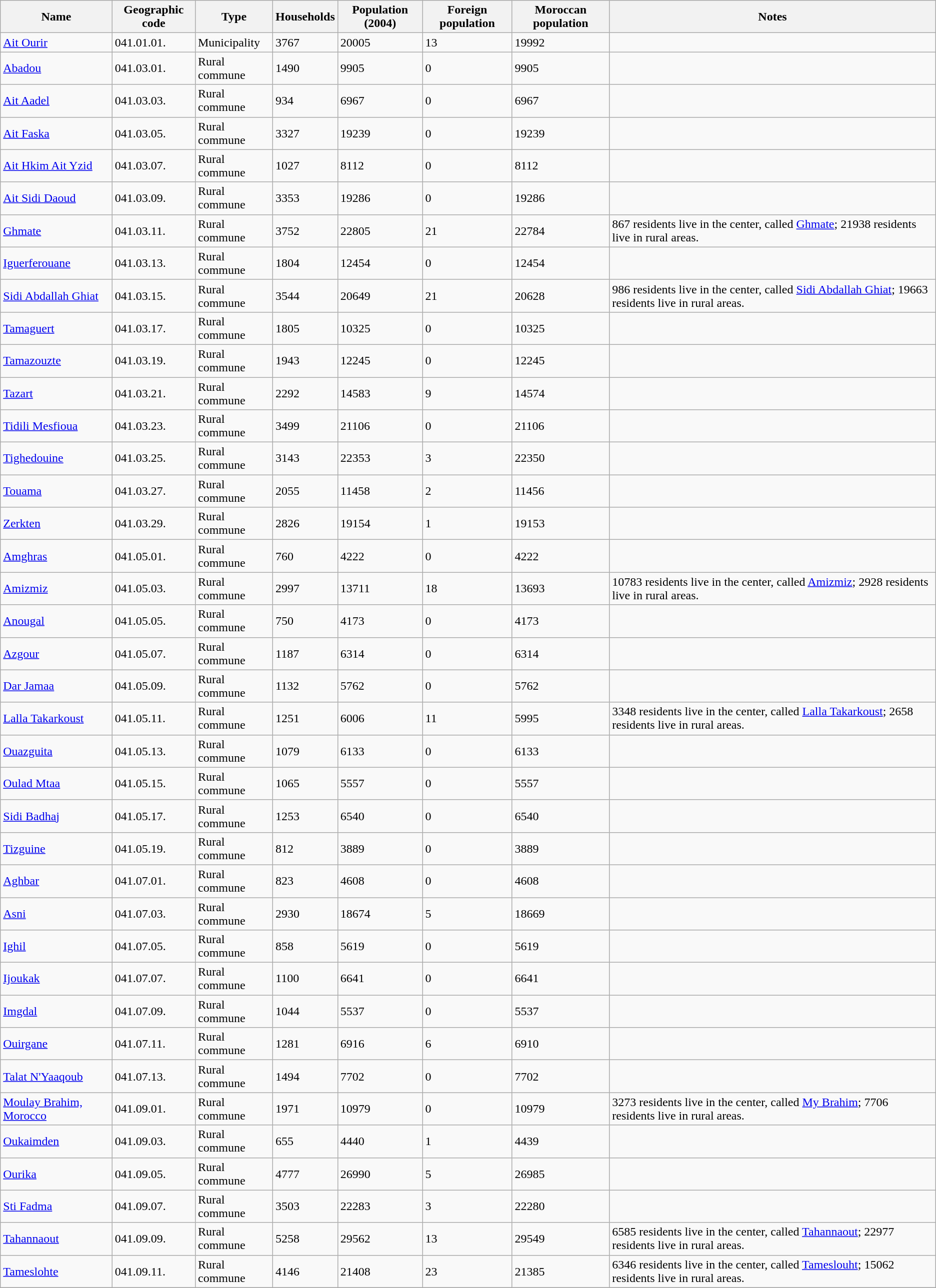<table class="wikitable sortable">
<tr>
<th>Name</th>
<th>Geographic code</th>
<th>Type</th>
<th>Households</th>
<th>Population (2004)</th>
<th>Foreign population</th>
<th>Moroccan population</th>
<th>Notes</th>
</tr>
<tr>
<td><a href='#'>Ait Ourir</a></td>
<td>041.01.01.</td>
<td>Municipality</td>
<td>3767</td>
<td>20005</td>
<td>13</td>
<td>19992</td>
<td></td>
</tr>
<tr>
<td><a href='#'>Abadou</a></td>
<td>041.03.01.</td>
<td>Rural commune</td>
<td>1490</td>
<td>9905</td>
<td>0</td>
<td>9905</td>
<td></td>
</tr>
<tr>
<td><a href='#'>Ait Aadel</a></td>
<td>041.03.03.</td>
<td>Rural commune</td>
<td>934</td>
<td>6967</td>
<td>0</td>
<td>6967</td>
<td></td>
</tr>
<tr>
<td><a href='#'>Ait Faska</a></td>
<td>041.03.05.</td>
<td>Rural commune</td>
<td>3327</td>
<td>19239</td>
<td>0</td>
<td>19239</td>
<td></td>
</tr>
<tr>
<td><a href='#'>Ait Hkim Ait Yzid</a></td>
<td>041.03.07.</td>
<td>Rural commune</td>
<td>1027</td>
<td>8112</td>
<td>0</td>
<td>8112</td>
<td></td>
</tr>
<tr>
<td><a href='#'>Ait Sidi Daoud</a></td>
<td>041.03.09.</td>
<td>Rural commune</td>
<td>3353</td>
<td>19286</td>
<td>0</td>
<td>19286</td>
<td></td>
</tr>
<tr>
<td><a href='#'>Ghmate</a></td>
<td>041.03.11.</td>
<td>Rural commune</td>
<td>3752</td>
<td>22805</td>
<td>21</td>
<td>22784</td>
<td>867 residents live in the center, called <a href='#'>Ghmate</a>; 21938 residents live in rural areas.</td>
</tr>
<tr>
<td><a href='#'>Iguerferouane</a></td>
<td>041.03.13.</td>
<td>Rural commune</td>
<td>1804</td>
<td>12454</td>
<td>0</td>
<td>12454</td>
<td></td>
</tr>
<tr>
<td><a href='#'>Sidi Abdallah Ghiat</a></td>
<td>041.03.15.</td>
<td>Rural commune</td>
<td>3544</td>
<td>20649</td>
<td>21</td>
<td>20628</td>
<td>986 residents live in the center, called <a href='#'>Sidi Abdallah Ghiat</a>; 19663 residents live in rural areas.</td>
</tr>
<tr>
<td><a href='#'>Tamaguert</a></td>
<td>041.03.17.</td>
<td>Rural commune</td>
<td>1805</td>
<td>10325</td>
<td>0</td>
<td>10325</td>
<td></td>
</tr>
<tr>
<td><a href='#'>Tamazouzte</a></td>
<td>041.03.19.</td>
<td>Rural commune</td>
<td>1943</td>
<td>12245</td>
<td>0</td>
<td>12245</td>
<td></td>
</tr>
<tr>
<td><a href='#'>Tazart</a></td>
<td>041.03.21.</td>
<td>Rural commune</td>
<td>2292</td>
<td>14583</td>
<td>9</td>
<td>14574</td>
<td></td>
</tr>
<tr>
<td><a href='#'>Tidili Mesfioua</a></td>
<td>041.03.23.</td>
<td>Rural commune</td>
<td>3499</td>
<td>21106</td>
<td>0</td>
<td>21106</td>
<td></td>
</tr>
<tr>
<td><a href='#'>Tighedouine</a></td>
<td>041.03.25.</td>
<td>Rural commune</td>
<td>3143</td>
<td>22353</td>
<td>3</td>
<td>22350</td>
<td></td>
</tr>
<tr>
<td><a href='#'>Touama</a></td>
<td>041.03.27.</td>
<td>Rural commune</td>
<td>2055</td>
<td>11458</td>
<td>2</td>
<td>11456</td>
<td></td>
</tr>
<tr>
<td><a href='#'>Zerkten</a></td>
<td>041.03.29.</td>
<td>Rural commune</td>
<td>2826</td>
<td>19154</td>
<td>1</td>
<td>19153</td>
<td></td>
</tr>
<tr>
<td><a href='#'>Amghras</a></td>
<td>041.05.01.</td>
<td>Rural commune</td>
<td>760</td>
<td>4222</td>
<td>0</td>
<td>4222</td>
<td></td>
</tr>
<tr>
<td><a href='#'>Amizmiz</a></td>
<td>041.05.03.</td>
<td>Rural commune</td>
<td>2997</td>
<td>13711</td>
<td>18</td>
<td>13693</td>
<td>10783 residents live in the center, called <a href='#'>Amizmiz</a>; 2928 residents live in rural areas.</td>
</tr>
<tr>
<td><a href='#'>Anougal</a></td>
<td>041.05.05.</td>
<td>Rural commune</td>
<td>750</td>
<td>4173</td>
<td>0</td>
<td>4173</td>
<td></td>
</tr>
<tr>
<td><a href='#'>Azgour</a></td>
<td>041.05.07.</td>
<td>Rural commune</td>
<td>1187</td>
<td>6314</td>
<td>0</td>
<td>6314</td>
<td></td>
</tr>
<tr>
<td><a href='#'>Dar Jamaa</a></td>
<td>041.05.09.</td>
<td>Rural commune</td>
<td>1132</td>
<td>5762</td>
<td>0</td>
<td>5762</td>
<td></td>
</tr>
<tr>
<td><a href='#'>Lalla Takarkoust</a></td>
<td>041.05.11.</td>
<td>Rural commune</td>
<td>1251</td>
<td>6006</td>
<td>11</td>
<td>5995</td>
<td>3348 residents live in the center, called <a href='#'>Lalla Takarkoust</a>; 2658 residents live in rural areas.</td>
</tr>
<tr>
<td><a href='#'>Ouazguita</a></td>
<td>041.05.13.</td>
<td>Rural commune</td>
<td>1079</td>
<td>6133</td>
<td>0</td>
<td>6133</td>
<td></td>
</tr>
<tr>
<td><a href='#'>Oulad Mtaa</a></td>
<td>041.05.15.</td>
<td>Rural commune</td>
<td>1065</td>
<td>5557</td>
<td>0</td>
<td>5557</td>
<td></td>
</tr>
<tr>
<td><a href='#'>Sidi Badhaj</a></td>
<td>041.05.17.</td>
<td>Rural commune</td>
<td>1253</td>
<td>6540</td>
<td>0</td>
<td>6540</td>
<td></td>
</tr>
<tr>
<td><a href='#'>Tizguine</a></td>
<td>041.05.19.</td>
<td>Rural commune</td>
<td>812</td>
<td>3889</td>
<td>0</td>
<td>3889</td>
<td></td>
</tr>
<tr>
<td><a href='#'>Aghbar</a></td>
<td>041.07.01.</td>
<td>Rural commune</td>
<td>823</td>
<td>4608</td>
<td>0</td>
<td>4608</td>
<td></td>
</tr>
<tr>
<td><a href='#'>Asni</a></td>
<td>041.07.03.</td>
<td>Rural commune</td>
<td>2930</td>
<td>18674</td>
<td>5</td>
<td>18669</td>
<td></td>
</tr>
<tr>
<td><a href='#'>Ighil</a></td>
<td>041.07.05.</td>
<td>Rural commune</td>
<td>858</td>
<td>5619</td>
<td>0</td>
<td>5619</td>
<td></td>
</tr>
<tr>
<td><a href='#'>Ijoukak</a></td>
<td>041.07.07.</td>
<td>Rural commune</td>
<td>1100</td>
<td>6641</td>
<td>0</td>
<td>6641</td>
<td></td>
</tr>
<tr>
<td><a href='#'>Imgdal</a></td>
<td>041.07.09.</td>
<td>Rural commune</td>
<td>1044</td>
<td>5537</td>
<td>0</td>
<td>5537</td>
<td></td>
</tr>
<tr>
<td><a href='#'>Ouirgane</a></td>
<td>041.07.11.</td>
<td>Rural commune</td>
<td>1281</td>
<td>6916</td>
<td>6</td>
<td>6910</td>
<td></td>
</tr>
<tr>
<td><a href='#'>Talat N'Yaaqoub</a></td>
<td>041.07.13.</td>
<td>Rural commune</td>
<td>1494</td>
<td>7702</td>
<td>0</td>
<td>7702</td>
<td></td>
</tr>
<tr>
<td><a href='#'>Moulay Brahim, Morocco</a></td>
<td>041.09.01.</td>
<td>Rural commune</td>
<td>1971</td>
<td>10979</td>
<td>0</td>
<td>10979</td>
<td>3273 residents live in the center, called <a href='#'>My Brahim</a>; 7706 residents live in rural areas.</td>
</tr>
<tr>
<td><a href='#'>Oukaimden</a></td>
<td>041.09.03.</td>
<td>Rural commune</td>
<td>655</td>
<td>4440</td>
<td>1</td>
<td>4439</td>
<td></td>
</tr>
<tr>
<td><a href='#'>Ourika</a></td>
<td>041.09.05.</td>
<td>Rural commune</td>
<td>4777</td>
<td>26990</td>
<td>5</td>
<td>26985</td>
<td></td>
</tr>
<tr>
<td><a href='#'>Sti Fadma</a></td>
<td>041.09.07.</td>
<td>Rural commune</td>
<td>3503</td>
<td>22283</td>
<td>3</td>
<td>22280</td>
<td></td>
</tr>
<tr>
<td><a href='#'>Tahannaout</a></td>
<td>041.09.09.</td>
<td>Rural commune</td>
<td>5258</td>
<td>29562</td>
<td>13</td>
<td>29549</td>
<td>6585 residents live in the center, called <a href='#'>Tahannaout</a>; 22977 residents live in rural areas.</td>
</tr>
<tr>
<td><a href='#'>Tameslohte</a></td>
<td>041.09.11.</td>
<td>Rural commune</td>
<td>4146</td>
<td>21408</td>
<td>23</td>
<td>21385</td>
<td>6346 residents live in the center, called <a href='#'>Tameslouht</a>; 15062 residents live in rural areas.</td>
</tr>
<tr>
</tr>
</table>
